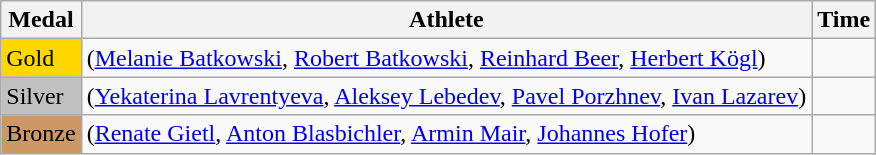<table class="wikitable">
<tr>
<th>Medal</th>
<th>Athlete</th>
<th>Time</th>
</tr>
<tr>
<td bgcolor="gold">Gold</td>
<td> (<a href='#'>Melanie Batkowski</a>, <a href='#'>Robert Batkowski</a>, <a href='#'>Reinhard Beer</a>, <a href='#'>Herbert Kögl</a>)</td>
<td></td>
</tr>
<tr>
<td bgcolor="silver">Silver</td>
<td> (<a href='#'>Yekaterina Lavrentyeva</a>, <a href='#'>Aleksey Lebedev</a>, <a href='#'>Pavel Porzhnev</a>, <a href='#'>Ivan Lazarev</a>)</td>
<td></td>
</tr>
<tr>
<td bgcolor="CC9966">Bronze</td>
<td> (<a href='#'>Renate Gietl</a>, <a href='#'>Anton Blasbichler</a>, <a href='#'>Armin Mair</a>, <a href='#'>Johannes Hofer</a>)</td>
<td></td>
</tr>
</table>
